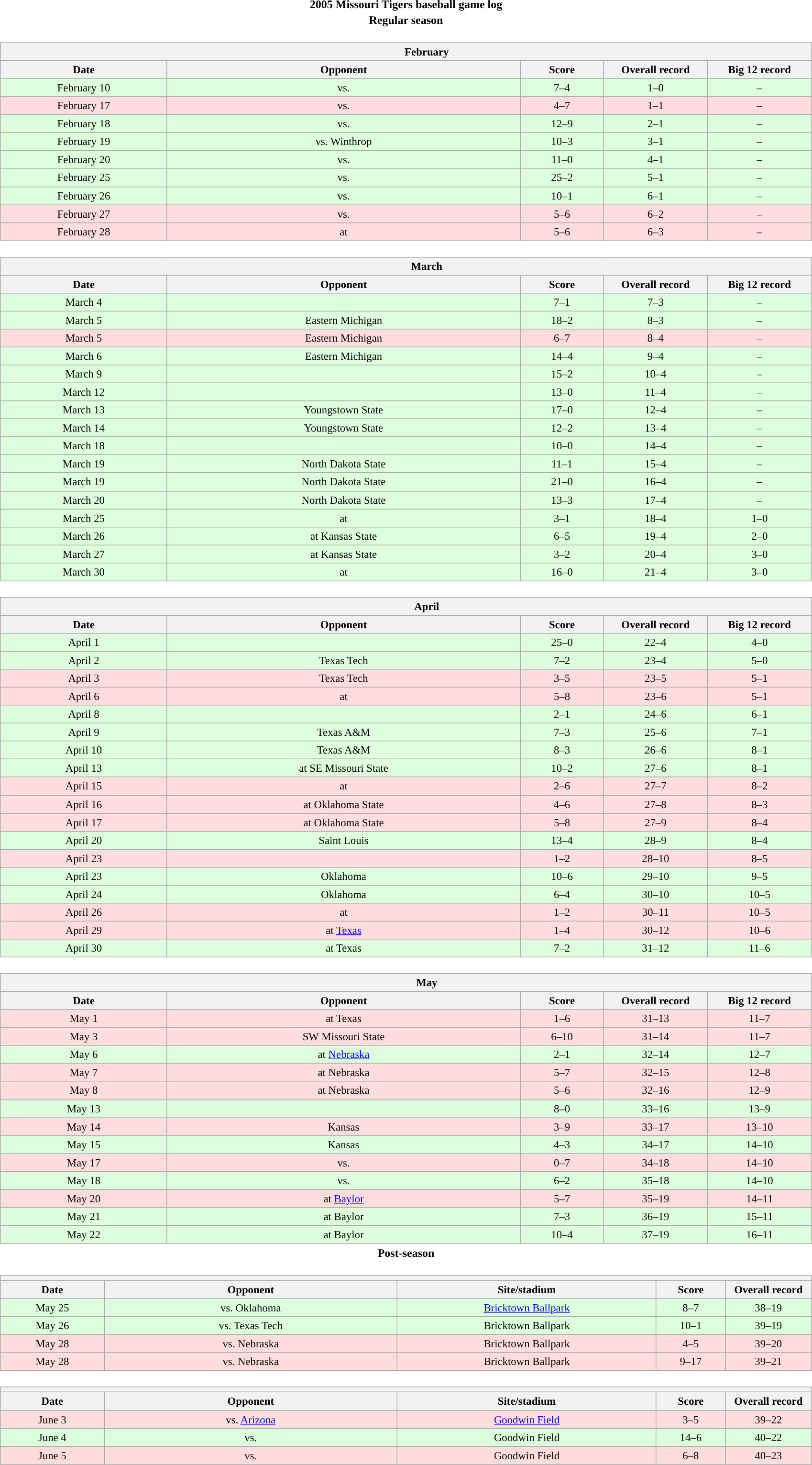<table class="toccolours" width=90% style="clear:both; margin:1.5em auto; text-align:center;">
<tr>
<th colspan=2>2005 Missouri Tigers baseball game log</th>
</tr>
<tr>
<th colspan=2>Regular season</th>
</tr>
<tr valign="top">
<td><br><table class="wikitable collapsible collapsed" style="margin:auto; width:100%; text-align:center; font-size:95%">
<tr>
<th colspan=12 style="padding-left:4em;">February</th>
</tr>
<tr>
<th width="8%">Date</th>
<th width="17%">Opponent</th>
<th width="4%">Score</th>
<th width="5%">Overall record</th>
<th width="5%">Big 12 record</th>
</tr>
<tr bgcolor="ddffdd">
<td>February 10</td>
<td>vs. </td>
<td>7–4</td>
<td>1–0</td>
<td>–</td>
</tr>
<tr bgcolor="ffdddd">
<td>February 17</td>
<td>vs. </td>
<td>4–7</td>
<td>1–1</td>
<td>–</td>
</tr>
<tr bgcolor="ddffdd">
<td>February 18</td>
<td>vs. </td>
<td>12–9</td>
<td>2–1</td>
<td>–</td>
</tr>
<tr bgcolor="ddffdd">
<td>February 19</td>
<td>vs. Winthrop</td>
<td>10–3</td>
<td>3–1</td>
<td>–</td>
</tr>
<tr bgcolor="ddffdd">
<td>February 20</td>
<td>vs. </td>
<td>11–0</td>
<td>4–1</td>
<td>–</td>
</tr>
<tr bgcolor="ddffdd">
<td>February 25</td>
<td>vs. </td>
<td>25–2</td>
<td>5–1</td>
<td>–</td>
</tr>
<tr bgcolor="ddffdd">
<td>February 26</td>
<td>vs. </td>
<td>10–1</td>
<td>6–1</td>
<td>–</td>
</tr>
<tr bgcolor="ffdddd">
<td>February 27</td>
<td>vs. </td>
<td>5–6</td>
<td>6–2</td>
<td>–</td>
</tr>
<tr bgcolor="ffdddd">
<td>February 28</td>
<td>at </td>
<td>5–6</td>
<td>6–3</td>
<td>–</td>
</tr>
</table>
</td>
</tr>
<tr>
<td><br><table class="wikitable collapsible collapsed" style="margin:auto; width:100%; text-align:center; font-size:95%">
<tr>
<th colspan=12 style="padding-left:4em;">March</th>
</tr>
<tr>
<th width="8%">Date</th>
<th width="17%">Opponent</th>
<th width="4%">Score</th>
<th width="5%">Overall record</th>
<th width="5%">Big 12 record</th>
</tr>
<tr bgcolor="ddffdd">
<td>March 4</td>
<td></td>
<td>7–1</td>
<td>7–3</td>
<td>–</td>
</tr>
<tr bgcolor="ddffdd">
<td>March 5</td>
<td>Eastern Michigan</td>
<td>18–2</td>
<td>8–3</td>
<td>–</td>
</tr>
<tr bgcolor="ffdddd">
<td>March 5</td>
<td>Eastern Michigan</td>
<td>6–7</td>
<td>8–4</td>
<td>–</td>
</tr>
<tr bgcolor="ddffdd">
<td>March 6</td>
<td>Eastern Michigan</td>
<td>14–4</td>
<td>9–4</td>
<td>–</td>
</tr>
<tr bgcolor="ddffdd">
<td>March 9</td>
<td></td>
<td>15–2</td>
<td>10–4</td>
<td>–</td>
</tr>
<tr bgcolor="ddffdd">
<td>March 12</td>
<td></td>
<td>13–0</td>
<td>11–4</td>
<td>–</td>
</tr>
<tr bgcolor="ddffdd">
<td>March 13</td>
<td>Youngstown State</td>
<td>17–0</td>
<td>12–4</td>
<td>–</td>
</tr>
<tr bgcolor="ddffdd">
<td>March 14</td>
<td>Youngstown State</td>
<td>12–2</td>
<td>13–4</td>
<td>–</td>
</tr>
<tr bgcolor="ddffdd">
<td>March 18</td>
<td></td>
<td>10–0</td>
<td>14–4</td>
<td>–</td>
</tr>
<tr bgcolor="ddffdd">
<td>March 19</td>
<td>North Dakota State</td>
<td>11–1</td>
<td>15–4</td>
<td>–</td>
</tr>
<tr bgcolor="ddffdd">
<td>March 19</td>
<td>North Dakota State</td>
<td>21–0</td>
<td>16–4</td>
<td>–</td>
</tr>
<tr bgcolor="ddffdd">
<td>March 20</td>
<td>North Dakota State</td>
<td>13–3</td>
<td>17–4</td>
<td>–</td>
</tr>
<tr bgcolor="ddffdd">
<td>March 25</td>
<td>at </td>
<td>3–1</td>
<td>18–4</td>
<td>1–0</td>
</tr>
<tr bgcolor="ddffdd">
<td>March 26</td>
<td>at Kansas State</td>
<td>6–5</td>
<td>19–4</td>
<td>2–0</td>
</tr>
<tr bgcolor="ddffdd">
<td>March 27</td>
<td>at Kansas State</td>
<td>3–2</td>
<td>20–4</td>
<td>3–0</td>
</tr>
<tr bgcolor="ddffdd">
<td>March 30</td>
<td>at </td>
<td>16–0</td>
<td>21–4</td>
<td>3–0</td>
</tr>
</table>
</td>
</tr>
<tr>
<td><br><table class="wikitable collapsible collapsed" style="margin:auto; width:100%; text-align:center; font-size:95%">
<tr>
<th colspan=12 style="padding-left:4em;">April</th>
</tr>
<tr>
<th width="8%">Date</th>
<th width="17%">Opponent</th>
<th width="4%">Score</th>
<th width="5%">Overall record</th>
<th width="5%">Big 12 record</th>
</tr>
<tr bgcolor="ddffdd">
<td>April 1</td>
<td></td>
<td>25–0</td>
<td>22–4</td>
<td>4–0</td>
</tr>
<tr bgcolor="ddffdd">
<td>April 2</td>
<td>Texas Tech</td>
<td>7–2</td>
<td>23–4</td>
<td>5–0</td>
</tr>
<tr bgcolor="ffdddd">
<td>April 3</td>
<td>Texas Tech</td>
<td>3–5</td>
<td>23–5</td>
<td>5–1</td>
</tr>
<tr bgcolor="ffdddd">
<td>April 6</td>
<td>at </td>
<td>5–8</td>
<td>23–6</td>
<td>5–1</td>
</tr>
<tr bgcolor="ddffdd">
<td>April 8</td>
<td></td>
<td>2–1</td>
<td>24–6</td>
<td>6–1</td>
</tr>
<tr bgcolor="ddffdd">
<td>April 9</td>
<td>Texas A&M</td>
<td>7–3</td>
<td>25–6</td>
<td>7–1</td>
</tr>
<tr bgcolor="ddffdd">
<td>April 10</td>
<td>Texas A&M</td>
<td>8–3</td>
<td>26–6</td>
<td>8–1</td>
</tr>
<tr bgcolor="ddffdd">
<td>April 13</td>
<td>at SE Missouri State</td>
<td>10–2</td>
<td>27–6</td>
<td>8–1</td>
</tr>
<tr bgcolor="ffdddd">
<td>April 15</td>
<td>at </td>
<td>2–6</td>
<td>27–7</td>
<td>8–2</td>
</tr>
<tr bgcolor="ffdddd">
<td>April 16</td>
<td>at Oklahoma State</td>
<td>4–6</td>
<td>27–8</td>
<td>8–3</td>
</tr>
<tr bgcolor="ffdddd">
<td>April 17</td>
<td>at Oklahoma State</td>
<td>5–8</td>
<td>27–9</td>
<td>8–4</td>
</tr>
<tr bgcolor="ddffdd">
<td>April 20</td>
<td>Saint Louis</td>
<td>13–4</td>
<td>28–9</td>
<td>8–4</td>
</tr>
<tr bgcolor="ffdddd">
<td>April 23</td>
<td></td>
<td>1–2</td>
<td>28–10</td>
<td>8–5</td>
</tr>
<tr bgcolor="ddffdd">
<td>April 23</td>
<td>Oklahoma</td>
<td>10–6</td>
<td>29–10</td>
<td>9–5</td>
</tr>
<tr bgcolor="ddffdd">
<td>April 24</td>
<td>Oklahoma</td>
<td>6–4</td>
<td>30–10</td>
<td>10–5</td>
</tr>
<tr bgcolor="ffdddd">
<td>April 26</td>
<td>at </td>
<td>1–2</td>
<td>30–11</td>
<td>10–5</td>
</tr>
<tr bgcolor="ffdddd">
<td>April 29</td>
<td>at <a href='#'>Texas</a></td>
<td>1–4</td>
<td>30–12</td>
<td>10–6</td>
</tr>
<tr bgcolor="ddffdd">
<td>April 30</td>
<td>at Texas</td>
<td>7–2</td>
<td>31–12</td>
<td>11–6</td>
</tr>
</table>
</td>
</tr>
<tr>
<td><br><table class="wikitable collapsible collapsed" style="margin:auto; width:100%; text-align:center; font-size:95%">
<tr>
<th colspan=12 style="padding-left:4em;">May</th>
</tr>
<tr>
<th width="8%">Date</th>
<th width="17%">Opponent</th>
<th width="4%">Score</th>
<th width="5%">Overall record</th>
<th width="5%">Big 12 record</th>
</tr>
<tr bgcolor="ffdddd">
<td>May 1</td>
<td>at Texas</td>
<td>1–6</td>
<td>31–13</td>
<td>11–7</td>
</tr>
<tr bgcolor="ffdddd">
<td>May 3</td>
<td>SW Missouri State</td>
<td>6–10</td>
<td>31–14</td>
<td>11–7</td>
</tr>
<tr bgcolor="ddffdd">
<td>May 6</td>
<td>at <a href='#'>Nebraska</a></td>
<td>2–1</td>
<td>32–14</td>
<td>12–7</td>
</tr>
<tr bgcolor="ffdddd">
<td>May 7</td>
<td>at Nebraska</td>
<td>5–7</td>
<td>32–15</td>
<td>12–8</td>
</tr>
<tr bgcolor="ffdddd">
<td>May 8</td>
<td>at Nebraska</td>
<td>5–6</td>
<td>32–16</td>
<td>12–9</td>
</tr>
<tr bgcolor="ddffdd">
<td>May 13</td>
<td></td>
<td>8–0</td>
<td>33–16</td>
<td>13–9</td>
</tr>
<tr bgcolor="ffdddd">
<td>May 14</td>
<td>Kansas</td>
<td>3–9</td>
<td>33–17</td>
<td>13–10</td>
</tr>
<tr bgcolor="ddffdd">
<td>May 15</td>
<td>Kansas</td>
<td>4–3</td>
<td>34–17</td>
<td>14–10</td>
</tr>
<tr bgcolor="ffdddd">
<td>May 17</td>
<td>vs. </td>
<td>0–7</td>
<td>34–18</td>
<td>14–10</td>
</tr>
<tr bgcolor="ddffdd">
<td>May 18</td>
<td>vs. </td>
<td>6–2</td>
<td>35–18</td>
<td>14–10</td>
</tr>
<tr bgcolor="ffdddd">
<td>May 20</td>
<td>at <a href='#'>Baylor</a></td>
<td>5–7</td>
<td>35–19</td>
<td>14–11</td>
</tr>
<tr bgcolor="ddffdd">
<td>May 21</td>
<td>at Baylor</td>
<td>7–3</td>
<td>36–19</td>
<td>15–11</td>
</tr>
<tr bgcolor="ddffdd">
<td>May 22</td>
<td>at Baylor</td>
<td>10–4</td>
<td>37–19</td>
<td>16–11</td>
</tr>
</table>
</td>
</tr>
<tr>
<th colspan=2>Post-season</th>
</tr>
<tr>
<td><br><table class="wikitable collapsible" style="margin:auto; width:100%; text-align:center; font-size:95%">
<tr>
<th colspan=12 style="padding-left:4em;"></th>
</tr>
<tr>
<th width="6%">Date</th>
<th width="17%">Opponent</th>
<th width="15%">Site/stadium</th>
<th width="4%">Score</th>
<th width="5%">Overall record</th>
</tr>
<tr bgcolor="ddffdd">
<td>May 25</td>
<td>vs. Oklahoma</td>
<td><a href='#'>Bricktown Ballpark</a></td>
<td>8–7</td>
<td>38–19</td>
</tr>
<tr bgcolor="ddffdd">
<td>May 26</td>
<td>vs. Texas Tech</td>
<td>Bricktown Ballpark</td>
<td>10–1</td>
<td>39–19</td>
</tr>
<tr bgcolor="ffdddd">
<td>May 28</td>
<td>vs. Nebraska</td>
<td>Bricktown Ballpark</td>
<td>4–5</td>
<td>39–20</td>
</tr>
<tr bgcolor="ffdddd">
<td>May 28</td>
<td>vs. Nebraska</td>
<td>Bricktown Ballpark</td>
<td>9–17</td>
<td>39–21</td>
</tr>
</table>
</td>
</tr>
<tr>
<td><br><table class="wikitable collapsible" style="margin:auto; width:100%; text-align:center; font-size:95%">
<tr>
<th colspan=12 style="padding-left:4em;"></th>
</tr>
<tr>
<th width="6%">Date</th>
<th width="17%">Opponent</th>
<th width="15%">Site/stadium</th>
<th width="4%">Score</th>
<th width="5%">Overall record</th>
</tr>
<tr bgcolor="ffdddd">
<td>June 3</td>
<td>vs. <a href='#'>Arizona</a></td>
<td><a href='#'>Goodwin Field</a></td>
<td>3–5</td>
<td>39–22</td>
</tr>
<tr bgcolor="ddffdd">
<td>June 4</td>
<td>vs. </td>
<td>Goodwin Field</td>
<td>14–6</td>
<td>40–22</td>
</tr>
<tr bgcolor="ffdddd">
<td>June 5</td>
<td>vs. </td>
<td>Goodwin Field</td>
<td>6–8</td>
<td>40–23</td>
</tr>
</table>
</td>
</tr>
</table>
